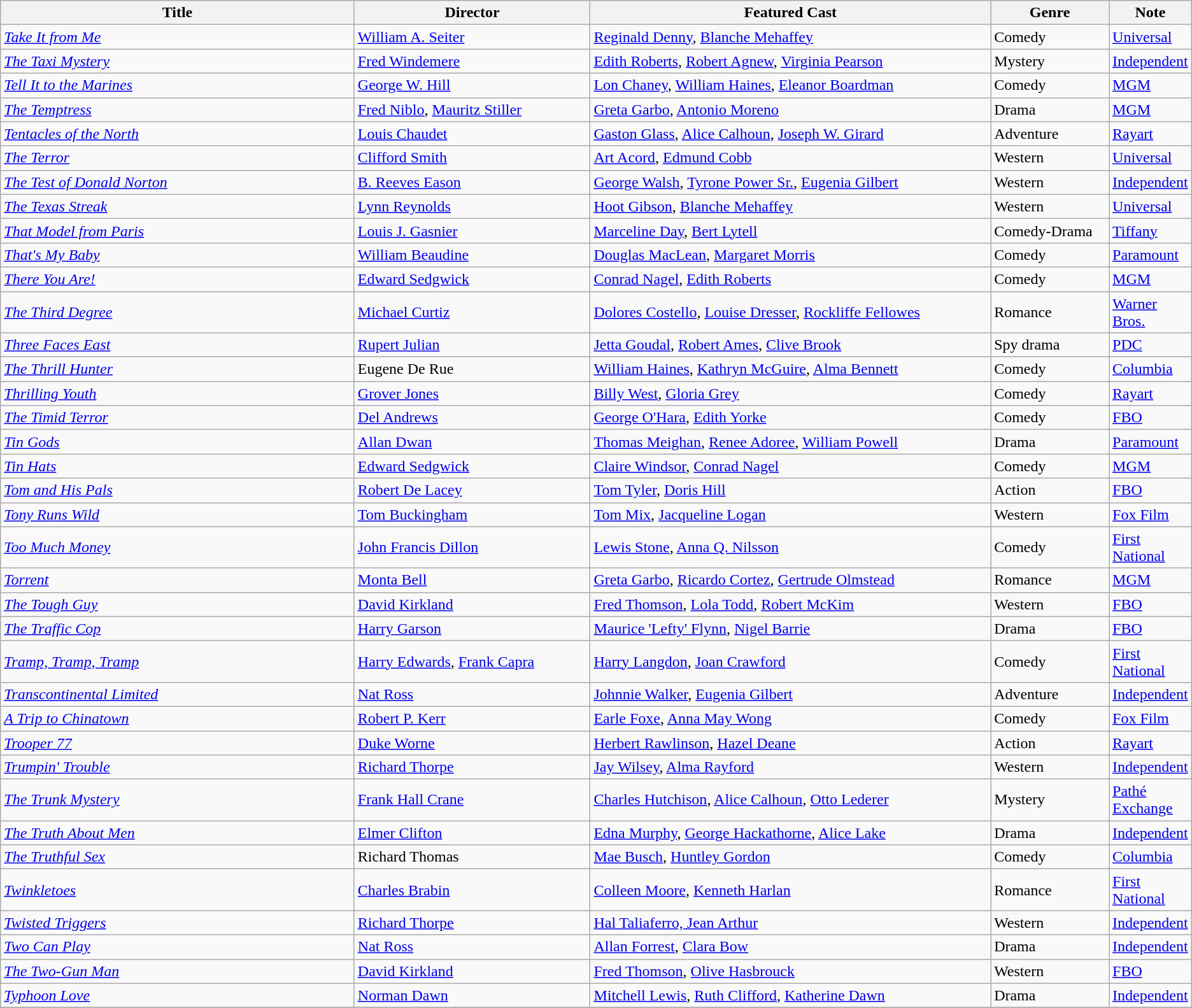<table class="wikitable">
<tr>
<th style="width:30%;">Title</th>
<th style="width:20%;">Director</th>
<th style="width:34%;">Featured Cast</th>
<th style="width:10%;">Genre</th>
<th style="width:10%;">Note</th>
</tr>
<tr>
<td><em><a href='#'>Take It from Me</a></em></td>
<td><a href='#'>William A. Seiter</a></td>
<td><a href='#'>Reginald Denny</a>, <a href='#'>Blanche Mehaffey</a></td>
<td>Comedy</td>
<td><a href='#'>Universal</a></td>
</tr>
<tr>
<td><em><a href='#'>The Taxi Mystery</a></em></td>
<td><a href='#'>Fred Windemere</a></td>
<td><a href='#'>Edith Roberts</a>, <a href='#'>Robert Agnew</a>, <a href='#'>Virginia Pearson</a></td>
<td>Mystery</td>
<td><a href='#'>Independent</a></td>
</tr>
<tr>
<td><em><a href='#'>Tell It to the Marines</a></em></td>
<td><a href='#'>George W. Hill</a></td>
<td><a href='#'>Lon Chaney</a>, <a href='#'>William Haines</a>, <a href='#'>Eleanor Boardman</a></td>
<td>Comedy</td>
<td><a href='#'>MGM</a></td>
</tr>
<tr>
<td><em><a href='#'>The Temptress</a></em></td>
<td><a href='#'>Fred Niblo</a>, <a href='#'>Mauritz Stiller</a></td>
<td><a href='#'>Greta Garbo</a>, <a href='#'>Antonio Moreno</a></td>
<td>Drama</td>
<td><a href='#'>MGM</a></td>
</tr>
<tr>
<td><em><a href='#'>Tentacles of the North</a></em></td>
<td><a href='#'>Louis Chaudet</a></td>
<td><a href='#'>Gaston Glass</a>, <a href='#'>Alice Calhoun</a>, <a href='#'>Joseph W. Girard</a></td>
<td>Adventure</td>
<td><a href='#'>Rayart</a></td>
</tr>
<tr>
<td><em><a href='#'>The Terror</a></em></td>
<td><a href='#'>Clifford Smith</a></td>
<td><a href='#'>Art Acord</a>, <a href='#'>Edmund Cobb</a></td>
<td>Western</td>
<td><a href='#'>Universal</a></td>
</tr>
<tr>
<td><em><a href='#'>The Test of Donald Norton</a></em></td>
<td><a href='#'>B. Reeves Eason</a></td>
<td><a href='#'>George Walsh</a>, <a href='#'>Tyrone Power Sr.</a>, <a href='#'>Eugenia Gilbert</a></td>
<td>Western</td>
<td><a href='#'>Independent</a></td>
</tr>
<tr>
<td><em><a href='#'>The Texas Streak</a></em></td>
<td><a href='#'>Lynn Reynolds</a></td>
<td><a href='#'>Hoot Gibson</a>, <a href='#'>Blanche Mehaffey</a></td>
<td>Western</td>
<td><a href='#'>Universal</a></td>
</tr>
<tr>
<td><em><a href='#'>That Model from Paris</a></em></td>
<td><a href='#'>Louis J. Gasnier</a></td>
<td><a href='#'>Marceline Day</a>, <a href='#'>Bert Lytell</a></td>
<td>Comedy-Drama</td>
<td><a href='#'>Tiffany</a></td>
</tr>
<tr>
<td><em><a href='#'>That's My Baby</a></em></td>
<td><a href='#'>William Beaudine</a></td>
<td><a href='#'>Douglas MacLean</a>, <a href='#'>Margaret Morris</a></td>
<td>Comedy</td>
<td><a href='#'>Paramount</a></td>
</tr>
<tr>
<td><em><a href='#'>There You Are!</a></em></td>
<td><a href='#'>Edward Sedgwick</a></td>
<td><a href='#'>Conrad Nagel</a>, <a href='#'>Edith Roberts</a></td>
<td>Comedy</td>
<td><a href='#'>MGM</a></td>
</tr>
<tr>
<td><em><a href='#'>The Third Degree</a></em></td>
<td><a href='#'>Michael Curtiz</a></td>
<td><a href='#'>Dolores Costello</a>, <a href='#'>Louise Dresser</a>, <a href='#'>Rockliffe Fellowes</a></td>
<td>Romance</td>
<td><a href='#'>Warner Bros.</a></td>
</tr>
<tr>
<td><em><a href='#'>Three Faces East</a></em></td>
<td><a href='#'>Rupert Julian</a></td>
<td><a href='#'>Jetta Goudal</a>, <a href='#'>Robert Ames</a>, <a href='#'>Clive Brook</a></td>
<td>Spy drama</td>
<td><a href='#'>PDC</a></td>
</tr>
<tr>
<td><em><a href='#'>The Thrill Hunter</a></em></td>
<td>Eugene De Rue</td>
<td><a href='#'>William Haines</a>, <a href='#'>Kathryn McGuire</a>, <a href='#'>Alma Bennett</a></td>
<td>Comedy</td>
<td><a href='#'>Columbia</a></td>
</tr>
<tr>
<td><em><a href='#'>Thrilling Youth</a></em></td>
<td><a href='#'>Grover Jones</a></td>
<td><a href='#'>Billy West</a>, <a href='#'>Gloria Grey</a></td>
<td>Comedy</td>
<td><a href='#'>Rayart</a></td>
</tr>
<tr>
<td><em><a href='#'>The Timid Terror</a></em></td>
<td><a href='#'>Del Andrews</a></td>
<td><a href='#'>George O'Hara</a>, <a href='#'>Edith Yorke</a></td>
<td>Comedy</td>
<td><a href='#'>FBO</a></td>
</tr>
<tr>
<td><em><a href='#'>Tin Gods</a></em></td>
<td><a href='#'>Allan Dwan</a></td>
<td><a href='#'>Thomas Meighan</a>, <a href='#'>Renee Adoree</a>, <a href='#'>William Powell</a></td>
<td>Drama</td>
<td><a href='#'>Paramount</a></td>
</tr>
<tr>
<td><em><a href='#'>Tin Hats</a></em></td>
<td><a href='#'>Edward Sedgwick</a></td>
<td><a href='#'>Claire Windsor</a>, <a href='#'>Conrad Nagel</a></td>
<td>Comedy</td>
<td><a href='#'>MGM</a></td>
</tr>
<tr>
<td><em><a href='#'>Tom and His Pals</a></em></td>
<td><a href='#'>Robert De Lacey</a></td>
<td><a href='#'>Tom Tyler</a>, <a href='#'>Doris Hill</a></td>
<td>Action</td>
<td><a href='#'>FBO</a></td>
</tr>
<tr>
<td><em><a href='#'>Tony Runs Wild</a></em></td>
<td><a href='#'>Tom Buckingham</a></td>
<td><a href='#'>Tom Mix</a>, <a href='#'>Jacqueline Logan</a></td>
<td>Western</td>
<td><a href='#'>Fox Film</a></td>
</tr>
<tr>
<td><em><a href='#'>Too Much Money</a></em></td>
<td><a href='#'>John Francis Dillon</a></td>
<td><a href='#'>Lewis Stone</a>, <a href='#'>Anna Q. Nilsson</a></td>
<td>Comedy</td>
<td><a href='#'>First National</a></td>
</tr>
<tr>
<td><em><a href='#'>Torrent</a></em></td>
<td><a href='#'>Monta Bell</a></td>
<td><a href='#'>Greta Garbo</a>, <a href='#'>Ricardo Cortez</a>, <a href='#'>Gertrude Olmstead</a></td>
<td>Romance</td>
<td><a href='#'>MGM</a></td>
</tr>
<tr>
<td><em><a href='#'>The Tough Guy</a></em></td>
<td><a href='#'>David Kirkland</a></td>
<td><a href='#'>Fred Thomson</a>, <a href='#'>Lola Todd</a>, <a href='#'>Robert McKim</a></td>
<td>Western</td>
<td><a href='#'>FBO</a></td>
</tr>
<tr>
<td><em><a href='#'>The Traffic Cop</a></em></td>
<td><a href='#'>Harry Garson</a></td>
<td><a href='#'>Maurice 'Lefty' Flynn</a>, <a href='#'>Nigel Barrie</a></td>
<td>Drama</td>
<td><a href='#'>FBO</a></td>
</tr>
<tr>
<td><em><a href='#'>Tramp, Tramp, Tramp</a></em></td>
<td><a href='#'>Harry Edwards</a>, <a href='#'>Frank Capra</a></td>
<td><a href='#'>Harry Langdon</a>, <a href='#'>Joan Crawford</a></td>
<td>Comedy</td>
<td><a href='#'>First National</a></td>
</tr>
<tr>
<td><em><a href='#'>Transcontinental Limited</a></em></td>
<td><a href='#'>Nat Ross</a></td>
<td><a href='#'>Johnnie Walker</a>, <a href='#'>Eugenia Gilbert</a></td>
<td>Adventure</td>
<td><a href='#'>Independent</a></td>
</tr>
<tr>
<td><em><a href='#'>A Trip to Chinatown</a></em></td>
<td><a href='#'>Robert P. Kerr</a></td>
<td><a href='#'>Earle Foxe</a>, <a href='#'>Anna May Wong</a></td>
<td>Comedy</td>
<td><a href='#'>Fox Film</a></td>
</tr>
<tr>
<td><em><a href='#'>Trooper 77</a></em></td>
<td><a href='#'>Duke Worne</a></td>
<td><a href='#'>Herbert Rawlinson</a>, <a href='#'>Hazel Deane</a></td>
<td>Action</td>
<td><a href='#'>Rayart</a></td>
</tr>
<tr>
<td><em><a href='#'>Trumpin' Trouble</a></em></td>
<td><a href='#'>Richard Thorpe</a></td>
<td><a href='#'>Jay Wilsey</a>, <a href='#'>Alma Rayford</a></td>
<td>Western</td>
<td><a href='#'>Independent</a></td>
</tr>
<tr>
<td><em><a href='#'>The Trunk Mystery</a></em></td>
<td><a href='#'>Frank Hall Crane</a></td>
<td><a href='#'>Charles Hutchison</a>, <a href='#'>Alice Calhoun</a>, <a href='#'>Otto Lederer</a></td>
<td>Mystery</td>
<td><a href='#'>Pathé Exchange</a></td>
</tr>
<tr>
<td><em><a href='#'>The Truth About Men</a></em></td>
<td><a href='#'>Elmer Clifton</a></td>
<td><a href='#'>Edna Murphy</a>, <a href='#'>George Hackathorne</a>, <a href='#'>Alice Lake</a></td>
<td>Drama</td>
<td><a href='#'>Independent</a></td>
</tr>
<tr>
<td><em><a href='#'>The Truthful Sex</a></em></td>
<td>Richard Thomas</td>
<td><a href='#'>Mae Busch</a>, <a href='#'>Huntley Gordon</a></td>
<td>Comedy</td>
<td><a href='#'>Columbia</a></td>
</tr>
<tr>
<td><em><a href='#'>Twinkletoes</a></em></td>
<td><a href='#'>Charles Brabin</a></td>
<td><a href='#'>Colleen Moore</a>, <a href='#'>Kenneth Harlan</a></td>
<td>Romance</td>
<td><a href='#'>First National</a></td>
</tr>
<tr>
<td><em><a href='#'>Twisted Triggers</a></em></td>
<td><a href='#'>Richard Thorpe</a></td>
<td><a href='#'>Hal Taliaferro, Jean Arthur</a></td>
<td>Western</td>
<td><a href='#'>Independent</a></td>
</tr>
<tr>
<td><em><a href='#'>Two Can Play</a></em></td>
<td><a href='#'>Nat Ross</a></td>
<td><a href='#'>Allan Forrest</a>, <a href='#'>Clara Bow</a></td>
<td>Drama</td>
<td><a href='#'>Independent</a></td>
</tr>
<tr>
<td><em><a href='#'>The Two-Gun Man</a></em></td>
<td><a href='#'>David Kirkland</a></td>
<td><a href='#'>Fred Thomson</a>, <a href='#'>Olive Hasbrouck</a></td>
<td>Western</td>
<td><a href='#'>FBO</a></td>
</tr>
<tr>
<td><em><a href='#'>Typhoon Love</a></em></td>
<td><a href='#'>Norman Dawn</a></td>
<td><a href='#'>Mitchell Lewis</a>, <a href='#'>Ruth Clifford</a>, <a href='#'>Katherine Dawn</a></td>
<td>Drama</td>
<td><a href='#'>Independent</a></td>
</tr>
<tr>
</tr>
</table>
